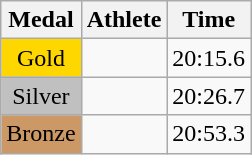<table class="wikitable">
<tr>
<th>Medal</th>
<th>Athlete</th>
<th>Time</th>
</tr>
<tr>
<td style="text-align:center;background-color:gold;">Gold</td>
<td></td>
<td>20:15.6</td>
</tr>
<tr>
<td style="text-align:center;background-color:silver;">Silver</td>
<td></td>
<td>20:26.7</td>
</tr>
<tr>
<td style="text-align:center;background-color:#CC9966;">Bronze</td>
<td></td>
<td>20:53.3</td>
</tr>
</table>
